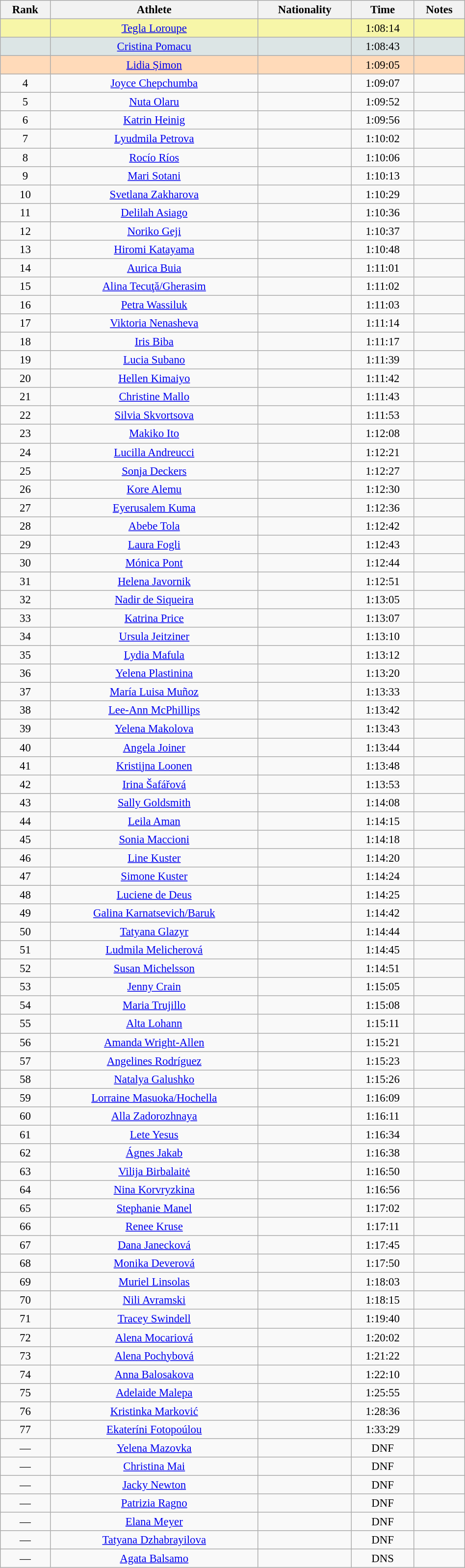<table class="wikitable sortable" style=" text-align:center; font-size:95%;" width="50%">
<tr>
<th>Rank</th>
<th>Athlete</th>
<th>Nationality</th>
<th>Time</th>
<th>Notes</th>
</tr>
<tr bgcolor="#F7F6A8">
<td align=center></td>
<td><a href='#'>Tegla Loroupe</a></td>
<td></td>
<td>1:08:14</td>
<td></td>
</tr>
<tr bgcolor="#DCE5E5">
<td align=center></td>
<td><a href='#'>Cristina Pomacu</a></td>
<td></td>
<td>1:08:43</td>
<td></td>
</tr>
<tr bgcolor="#FFDAB9">
<td align=center></td>
<td><a href='#'>Lidia Șimon</a></td>
<td></td>
<td>1:09:05</td>
<td></td>
</tr>
<tr>
<td align=center>4</td>
<td><a href='#'>Joyce Chepchumba</a></td>
<td></td>
<td>1:09:07</td>
<td></td>
</tr>
<tr>
<td align=center>5</td>
<td><a href='#'>Nuta Olaru</a></td>
<td></td>
<td>1:09:52</td>
<td></td>
</tr>
<tr>
<td align=center>6</td>
<td><a href='#'>Katrin Heinig</a></td>
<td></td>
<td>1:09:56</td>
<td></td>
</tr>
<tr>
<td align=center>7</td>
<td><a href='#'>Lyudmila Petrova</a></td>
<td></td>
<td>1:10:02</td>
<td></td>
</tr>
<tr>
<td align=center>8</td>
<td><a href='#'>Rocío Ríos</a></td>
<td></td>
<td>1:10:06</td>
<td></td>
</tr>
<tr>
<td align=center>9</td>
<td><a href='#'>Mari Sotani</a></td>
<td></td>
<td>1:10:13</td>
<td></td>
</tr>
<tr>
<td align=center>10</td>
<td><a href='#'>Svetlana Zakharova</a></td>
<td></td>
<td>1:10:29</td>
<td></td>
</tr>
<tr>
<td align=center>11</td>
<td><a href='#'>Delilah Asiago</a></td>
<td></td>
<td>1:10:36</td>
<td></td>
</tr>
<tr>
<td align=center>12</td>
<td><a href='#'>Noriko Geji</a></td>
<td></td>
<td>1:10:37</td>
<td></td>
</tr>
<tr>
<td align=center>13</td>
<td><a href='#'>Hiromi Katayama</a></td>
<td></td>
<td>1:10:48</td>
<td></td>
</tr>
<tr>
<td align=center>14</td>
<td><a href='#'>Aurica Buia</a></td>
<td></td>
<td>1:11:01</td>
<td></td>
</tr>
<tr>
<td align=center>15</td>
<td><a href='#'>Alina Tecuţă/Gherasim</a></td>
<td></td>
<td>1:11:02</td>
<td></td>
</tr>
<tr>
<td align=center>16</td>
<td><a href='#'>Petra Wassiluk</a></td>
<td></td>
<td>1:11:03</td>
<td></td>
</tr>
<tr>
<td align=center>17</td>
<td><a href='#'>Viktoria Nenasheva</a></td>
<td></td>
<td>1:11:14</td>
<td></td>
</tr>
<tr>
<td align=center>18</td>
<td><a href='#'>Iris Biba</a></td>
<td></td>
<td>1:11:17</td>
<td></td>
</tr>
<tr>
<td align=center>19</td>
<td><a href='#'>Lucia Subano</a></td>
<td></td>
<td>1:11:39</td>
<td></td>
</tr>
<tr>
<td align=center>20</td>
<td><a href='#'>Hellen Kimaiyo</a></td>
<td></td>
<td>1:11:42</td>
<td></td>
</tr>
<tr>
<td align=center>21</td>
<td><a href='#'>Christine Mallo</a></td>
<td></td>
<td>1:11:43</td>
<td></td>
</tr>
<tr>
<td align=center>22</td>
<td><a href='#'>Silvia Skvortsova</a></td>
<td></td>
<td>1:11:53</td>
<td></td>
</tr>
<tr>
<td align=center>23</td>
<td><a href='#'>Makiko Ito</a></td>
<td></td>
<td>1:12:08</td>
<td></td>
</tr>
<tr>
<td align=center>24</td>
<td><a href='#'>Lucilla Andreucci</a></td>
<td></td>
<td>1:12:21</td>
<td></td>
</tr>
<tr>
<td align=center>25</td>
<td><a href='#'>Sonja Deckers</a></td>
<td></td>
<td>1:12:27</td>
<td></td>
</tr>
<tr>
<td align=center>26</td>
<td><a href='#'>Kore Alemu</a></td>
<td></td>
<td>1:12:30</td>
<td></td>
</tr>
<tr>
<td align=center>27</td>
<td><a href='#'>Eyerusalem Kuma</a></td>
<td></td>
<td>1:12:36</td>
<td></td>
</tr>
<tr>
<td align=center>28</td>
<td><a href='#'>Abebe Tola</a></td>
<td></td>
<td>1:12:42</td>
<td></td>
</tr>
<tr>
<td align=center>29</td>
<td><a href='#'>Laura Fogli</a></td>
<td></td>
<td>1:12:43</td>
<td></td>
</tr>
<tr>
<td align=center>30</td>
<td><a href='#'>Mónica Pont</a></td>
<td></td>
<td>1:12:44</td>
<td></td>
</tr>
<tr>
<td align=center>31</td>
<td><a href='#'>Helena Javornik</a></td>
<td></td>
<td>1:12:51</td>
<td></td>
</tr>
<tr>
<td align=center>32</td>
<td><a href='#'>Nadir de Siqueira</a></td>
<td></td>
<td>1:13:05</td>
<td></td>
</tr>
<tr>
<td align=center>33</td>
<td><a href='#'>Katrina Price</a></td>
<td></td>
<td>1:13:07</td>
<td></td>
</tr>
<tr>
<td align=center>34</td>
<td><a href='#'>Ursula Jeitziner</a></td>
<td></td>
<td>1:13:10</td>
<td></td>
</tr>
<tr>
<td align=center>35</td>
<td><a href='#'>Lydia Mafula</a></td>
<td></td>
<td>1:13:12</td>
<td></td>
</tr>
<tr>
<td align=center>36</td>
<td><a href='#'>Yelena Plastinina</a></td>
<td></td>
<td>1:13:20</td>
<td></td>
</tr>
<tr>
<td align=center>37</td>
<td><a href='#'>María Luisa Muñoz</a></td>
<td></td>
<td>1:13:33</td>
<td></td>
</tr>
<tr>
<td align=center>38</td>
<td><a href='#'>Lee-Ann McPhillips</a></td>
<td></td>
<td>1:13:42</td>
<td></td>
</tr>
<tr>
<td align=center>39</td>
<td><a href='#'>Yelena Makolova</a></td>
<td></td>
<td>1:13:43</td>
<td></td>
</tr>
<tr>
<td align=center>40</td>
<td><a href='#'>Angela Joiner</a></td>
<td></td>
<td>1:13:44</td>
<td></td>
</tr>
<tr>
<td align=center>41</td>
<td><a href='#'>Kristijna Loonen</a></td>
<td></td>
<td>1:13:48</td>
<td></td>
</tr>
<tr>
<td align=center>42</td>
<td><a href='#'>Irina Šafářová</a></td>
<td></td>
<td>1:13:53</td>
<td></td>
</tr>
<tr>
<td align=center>43</td>
<td><a href='#'>Sally Goldsmith</a></td>
<td></td>
<td>1:14:08</td>
<td></td>
</tr>
<tr>
<td align=center>44</td>
<td><a href='#'>Leila Aman</a></td>
<td></td>
<td>1:14:15</td>
<td></td>
</tr>
<tr>
<td align=center>45</td>
<td><a href='#'>Sonia Maccioni</a></td>
<td></td>
<td>1:14:18</td>
<td></td>
</tr>
<tr>
<td align=center>46</td>
<td><a href='#'>Line Kuster</a></td>
<td></td>
<td>1:14:20</td>
<td></td>
</tr>
<tr>
<td align=center>47</td>
<td><a href='#'>Simone Kuster</a></td>
<td></td>
<td>1:14:24</td>
<td></td>
</tr>
<tr>
<td align=center>48</td>
<td><a href='#'>Luciene de Deus</a></td>
<td></td>
<td>1:14:25</td>
<td></td>
</tr>
<tr>
<td align=center>49</td>
<td><a href='#'>Galina Karnatsevich/Baruk</a></td>
<td></td>
<td>1:14:42</td>
<td></td>
</tr>
<tr>
<td align=center>50</td>
<td><a href='#'>Tatyana Glazyr</a></td>
<td></td>
<td>1:14:44</td>
<td></td>
</tr>
<tr>
<td align=center>51</td>
<td><a href='#'>Ludmila Melicherová</a></td>
<td></td>
<td>1:14:45</td>
<td></td>
</tr>
<tr>
<td align=center>52</td>
<td><a href='#'>Susan Michelsson</a></td>
<td></td>
<td>1:14:51</td>
<td></td>
</tr>
<tr>
<td align=center>53</td>
<td><a href='#'>Jenny Crain</a></td>
<td></td>
<td>1:15:05</td>
<td></td>
</tr>
<tr>
<td align=center>54</td>
<td><a href='#'>Maria Trujillo</a></td>
<td></td>
<td>1:15:08</td>
<td></td>
</tr>
<tr>
<td align=center>55</td>
<td><a href='#'>Alta Lohann</a></td>
<td></td>
<td>1:15:11</td>
<td></td>
</tr>
<tr>
<td align=center>56</td>
<td><a href='#'>Amanda Wright-Allen</a></td>
<td></td>
<td>1:15:21</td>
<td></td>
</tr>
<tr>
<td align=center>57</td>
<td><a href='#'>Angelines Rodríguez</a></td>
<td></td>
<td>1:15:23</td>
<td></td>
</tr>
<tr>
<td align=center>58</td>
<td><a href='#'>Natalya Galushko</a></td>
<td></td>
<td>1:15:26</td>
<td></td>
</tr>
<tr>
<td align=center>59</td>
<td><a href='#'>Lorraine Masuoka/Hochella</a></td>
<td></td>
<td>1:16:09</td>
<td></td>
</tr>
<tr>
<td align=center>60</td>
<td><a href='#'>Alla Zadorozhnaya</a></td>
<td></td>
<td>1:16:11</td>
<td></td>
</tr>
<tr>
<td align=center>61</td>
<td><a href='#'>Lete Yesus</a></td>
<td></td>
<td>1:16:34</td>
<td></td>
</tr>
<tr>
<td align=center>62</td>
<td><a href='#'>Ágnes Jakab</a></td>
<td></td>
<td>1:16:38</td>
<td></td>
</tr>
<tr>
<td align=center>63</td>
<td><a href='#'>Vilija Birbalaitė</a></td>
<td></td>
<td>1:16:50</td>
<td></td>
</tr>
<tr>
<td align=center>64</td>
<td><a href='#'>Nina Korvryzkina</a></td>
<td></td>
<td>1:16:56</td>
<td></td>
</tr>
<tr>
<td align=center>65</td>
<td><a href='#'>Stephanie Manel</a></td>
<td></td>
<td>1:17:02</td>
<td></td>
</tr>
<tr>
<td align=center>66</td>
<td><a href='#'>Renee Kruse</a></td>
<td></td>
<td>1:17:11</td>
<td></td>
</tr>
<tr>
<td align=center>67</td>
<td><a href='#'>Dana Janecková</a></td>
<td></td>
<td>1:17:45</td>
<td></td>
</tr>
<tr>
<td align=center>68</td>
<td><a href='#'>Monika Deverová</a></td>
<td></td>
<td>1:17:50</td>
<td></td>
</tr>
<tr>
<td align=center>69</td>
<td><a href='#'>Muriel Linsolas</a></td>
<td></td>
<td>1:18:03</td>
<td></td>
</tr>
<tr>
<td align=center>70</td>
<td><a href='#'>Nili Avramski</a></td>
<td></td>
<td>1:18:15</td>
<td></td>
</tr>
<tr>
<td align=center>71</td>
<td><a href='#'>Tracey Swindell</a></td>
<td></td>
<td>1:19:40</td>
<td></td>
</tr>
<tr>
<td align=center>72</td>
<td><a href='#'>Alena Mocariová</a></td>
<td></td>
<td>1:20:02</td>
<td></td>
</tr>
<tr>
<td align=center>73</td>
<td><a href='#'>Alena Pochybová</a></td>
<td></td>
<td>1:21:22</td>
<td></td>
</tr>
<tr>
<td align=center>74</td>
<td><a href='#'>Anna Balosakova</a></td>
<td></td>
<td>1:22:10</td>
<td></td>
</tr>
<tr>
<td align=center>75</td>
<td><a href='#'>Adelaide Malepa</a></td>
<td></td>
<td>1:25:55</td>
<td></td>
</tr>
<tr>
<td align=center>76</td>
<td><a href='#'>Kristinka Marković</a></td>
<td></td>
<td>1:28:36</td>
<td></td>
</tr>
<tr>
<td align=center>77</td>
<td><a href='#'>Ekateríni Fotopoúlou</a></td>
<td></td>
<td>1:33:29</td>
<td></td>
</tr>
<tr>
<td align=center>—</td>
<td><a href='#'>Yelena Mazovka</a></td>
<td></td>
<td>DNF</td>
<td></td>
</tr>
<tr>
<td align=center>—</td>
<td><a href='#'>Christina Mai</a></td>
<td></td>
<td>DNF</td>
<td></td>
</tr>
<tr>
<td align=center>—</td>
<td><a href='#'>Jacky Newton</a></td>
<td></td>
<td>DNF</td>
<td></td>
</tr>
<tr>
<td align=center>—</td>
<td><a href='#'>Patrizia Ragno</a></td>
<td></td>
<td>DNF</td>
<td></td>
</tr>
<tr>
<td align=center>—</td>
<td><a href='#'>Elana Meyer</a></td>
<td></td>
<td>DNF</td>
<td></td>
</tr>
<tr>
<td align=center>—</td>
<td><a href='#'>Tatyana Dzhabrayilova</a></td>
<td></td>
<td>DNF</td>
<td></td>
</tr>
<tr>
<td align=center>—</td>
<td><a href='#'>Agata Balsamo</a></td>
<td></td>
<td>DNS</td>
<td></td>
</tr>
</table>
